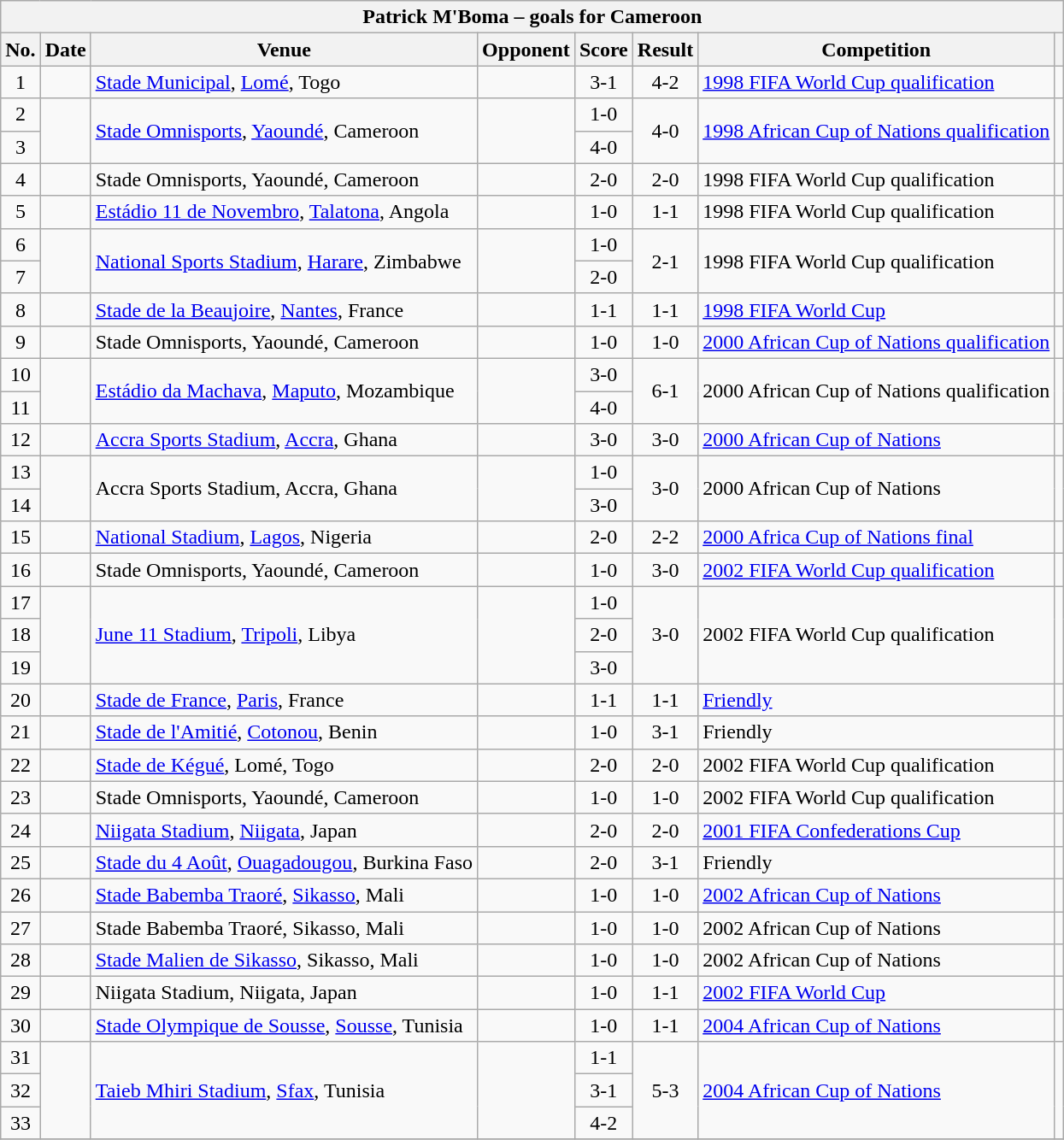<table class="wikitable sortable">
<tr>
<th colspan="8"><strong>Patrick M'Boma – goals for Cameroon</strong></th>
</tr>
<tr>
<th scope="col">No.</th>
<th scope="col">Date</th>
<th scope="col">Venue</th>
<th scope="col">Opponent</th>
<th scope="col">Score</th>
<th scope="col">Result</th>
<th scope="col">Competition</th>
<th scope="col" class="unsortable"></th>
</tr>
<tr>
<td style="text-align:center">1</td>
<td></td>
<td><a href='#'>Stade Municipal</a>, <a href='#'>Lomé</a>, Togo</td>
<td></td>
<td style="text-align:center">3-1</td>
<td style="text-align:center">4-2</td>
<td><a href='#'>1998 FIFA World Cup qualification</a></td>
<td></td>
</tr>
<tr>
<td style="text-align:center">2</td>
<td rowspan="2"></td>
<td rowspan="2"><a href='#'>Stade Omnisports</a>, <a href='#'>Yaoundé</a>, Cameroon</td>
<td rowspan="2"></td>
<td style="text-align:center">1-0</td>
<td rowspan="2"style="text-align:center">4-0</td>
<td rowspan="2"><a href='#'>1998 African Cup of Nations qualification</a></td>
<td rowspan="2"></td>
</tr>
<tr>
<td style="text-align:center">3</td>
<td style="text-align:center">4-0</td>
</tr>
<tr>
<td style="text-align:center">4</td>
<td></td>
<td>Stade Omnisports, Yaoundé, Cameroon</td>
<td></td>
<td style="text-align:center">2-0</td>
<td style="text-align:center">2-0</td>
<td>1998 FIFA World Cup qualification</td>
<td></td>
</tr>
<tr>
<td style="text-align:center">5</td>
<td></td>
<td><a href='#'>Estádio 11 de Novembro</a>, <a href='#'>Talatona</a>, Angola</td>
<td></td>
<td style="text-align:center">1-0</td>
<td style="text-align:center">1-1</td>
<td>1998 FIFA World Cup qualification</td>
<td></td>
</tr>
<tr>
<td style="text-align:center">6</td>
<td rowspan="2"></td>
<td rowspan="2"><a href='#'>National Sports Stadium</a>, <a href='#'>Harare</a>, Zimbabwe</td>
<td rowspan="2"></td>
<td style="text-align:center">1-0</td>
<td rowspan="2" style="text-align:center">2-1</td>
<td rowspan="2">1998 FIFA World Cup qualification</td>
<td rowspan="2"></td>
</tr>
<tr>
<td style="text-align:center">7</td>
<td style="text-align:center">2-0</td>
</tr>
<tr>
<td style="text-align:center">8</td>
<td></td>
<td><a href='#'>Stade de la Beaujoire</a>, <a href='#'>Nantes</a>, France</td>
<td></td>
<td style="text-align:center">1-1</td>
<td style="text-align:center">1-1</td>
<td><a href='#'>1998 FIFA World Cup</a></td>
<td></td>
</tr>
<tr>
<td style="text-align:center">9</td>
<td></td>
<td>Stade Omnisports, Yaoundé, Cameroon</td>
<td></td>
<td style="text-align:center">1-0</td>
<td style="text-align:center">1-0</td>
<td><a href='#'>2000 African Cup of Nations qualification</a></td>
<td></td>
</tr>
<tr>
<td style="text-align:center">10</td>
<td rowspan="2"></td>
<td rowspan="2"><a href='#'>Estádio da Machava</a>, <a href='#'>Maputo</a>, Mozambique</td>
<td rowspan="2"></td>
<td style="text-align:center">3-0</td>
<td rowspan="2" style="text-align:center">6-1</td>
<td rowspan="2">2000 African Cup of Nations qualification</td>
<td rowspan="2"></td>
</tr>
<tr>
<td style="text-align:center">11</td>
<td style="text-align:center">4-0</td>
</tr>
<tr>
<td style="text-align:center">12</td>
<td></td>
<td><a href='#'>Accra Sports Stadium</a>, <a href='#'>Accra</a>, Ghana</td>
<td></td>
<td style="text-align:center">3-0</td>
<td style="text-align:center">3-0</td>
<td><a href='#'>2000 African Cup of Nations</a></td>
<td></td>
</tr>
<tr>
<td style="text-align:center">13</td>
<td rowspan="2"></td>
<td rowspan="2">Accra Sports Stadium, Accra, Ghana</td>
<td rowspan="2"></td>
<td style="text-align:center">1-0</td>
<td rowspan="2" style="text-align:center">3-0</td>
<td rowspan="2">2000 African Cup of Nations</td>
<td rowspan="2"></td>
</tr>
<tr>
<td style="text-align:center">14</td>
<td style="text-align:center">3-0</td>
</tr>
<tr>
<td style="text-align:center">15</td>
<td></td>
<td><a href='#'>National Stadium</a>, <a href='#'>Lagos</a>, Nigeria</td>
<td></td>
<td style="text-align:center">2-0</td>
<td style="text-align:center">2-2</td>
<td><a href='#'>2000 Africa Cup of Nations final</a></td>
<td></td>
</tr>
<tr>
<td style="text-align:center">16</td>
<td></td>
<td>Stade Omnisports, Yaoundé, Cameroon</td>
<td></td>
<td style="text-align:center">1-0</td>
<td style="text-align:center">3-0</td>
<td><a href='#'>2002 FIFA World Cup qualification</a></td>
<td></td>
</tr>
<tr>
<td style="text-align:center">17</td>
<td rowspan="3"></td>
<td rowspan="3"><a href='#'>June 11 Stadium</a>, <a href='#'>Tripoli</a>, Libya</td>
<td rowspan="3"></td>
<td style="text-align:center">1-0</td>
<td rowspan="3" style="text-align:center">3-0</td>
<td rowspan="3">2002 FIFA World Cup qualification</td>
<td rowspan="3"></td>
</tr>
<tr>
<td style="text-align:center">18</td>
<td style="text-align:center">2-0</td>
</tr>
<tr>
<td style="text-align:center">19</td>
<td style="text-align:center">3-0</td>
</tr>
<tr>
<td style="text-align:center">20</td>
<td></td>
<td><a href='#'>Stade de France</a>, <a href='#'>Paris</a>, France</td>
<td></td>
<td style="text-align:center">1-1</td>
<td style="text-align:center">1-1</td>
<td><a href='#'>Friendly</a></td>
<td></td>
</tr>
<tr>
<td style="text-align:center">21</td>
<td></td>
<td><a href='#'>Stade de l'Amitié</a>, <a href='#'>Cotonou</a>, Benin</td>
<td></td>
<td style="text-align:center">1-0</td>
<td style="text-align:center">3-1</td>
<td>Friendly</td>
<td></td>
</tr>
<tr>
<td style="text-align:center">22</td>
<td></td>
<td><a href='#'>Stade de Kégué</a>, Lomé, Togo</td>
<td></td>
<td style="text-align:center">2-0</td>
<td style="text-align:center">2-0</td>
<td>2002 FIFA World Cup qualification</td>
<td></td>
</tr>
<tr>
<td style="text-align:center">23</td>
<td></td>
<td>Stade Omnisports, Yaoundé, Cameroon</td>
<td></td>
<td style="text-align:center">1-0</td>
<td style="text-align:center">1-0</td>
<td>2002 FIFA World Cup qualification</td>
<td></td>
</tr>
<tr>
<td style="text-align:center">24</td>
<td></td>
<td><a href='#'>Niigata Stadium</a>, <a href='#'>Niigata</a>, Japan</td>
<td></td>
<td style="text-align:center">2-0</td>
<td style="text-align:center">2-0</td>
<td><a href='#'>2001 FIFA Confederations Cup</a></td>
<td></td>
</tr>
<tr>
<td style="text-align:center">25</td>
<td></td>
<td><a href='#'>Stade du 4 Août</a>, <a href='#'>Ouagadougou</a>, Burkina Faso</td>
<td></td>
<td style="text-align:center">2-0</td>
<td style="text-align:center">3-1</td>
<td>Friendly</td>
<td></td>
</tr>
<tr>
<td style="text-align:center">26</td>
<td></td>
<td><a href='#'>Stade Babemba Traoré</a>, <a href='#'>Sikasso</a>, Mali</td>
<td></td>
<td style="text-align:center">1-0</td>
<td style="text-align:center">1-0</td>
<td><a href='#'>2002 African Cup of Nations</a></td>
<td></td>
</tr>
<tr>
<td style="text-align:center">27</td>
<td></td>
<td>Stade Babemba Traoré, Sikasso, Mali</td>
<td></td>
<td style="text-align:center">1-0</td>
<td style="text-align:center">1-0</td>
<td>2002 African Cup of Nations</td>
<td></td>
</tr>
<tr>
<td style="text-align:center">28</td>
<td></td>
<td><a href='#'>Stade Malien de Sikasso</a>, Sikasso, Mali</td>
<td></td>
<td style="text-align:center">1-0</td>
<td style="text-align:center">1-0</td>
<td>2002 African Cup of Nations</td>
<td></td>
</tr>
<tr>
<td style="text-align:center">29</td>
<td></td>
<td>Niigata Stadium, Niigata, Japan</td>
<td></td>
<td style="text-align:center">1-0</td>
<td style="text-align:center">1-1</td>
<td><a href='#'>2002 FIFA World Cup</a></td>
<td></td>
</tr>
<tr>
<td style="text-align:center">30</td>
<td></td>
<td><a href='#'>Stade Olympique de Sousse</a>, <a href='#'>Sousse</a>, Tunisia</td>
<td></td>
<td style="text-align:center">1-0</td>
<td style="text-align:center">1-1</td>
<td><a href='#'>2004 African Cup of Nations</a></td>
<td></td>
</tr>
<tr>
<td style="text-align:center">31</td>
<td rowspan="3"></td>
<td rowspan="3"><a href='#'>Taieb Mhiri Stadium</a>, <a href='#'>Sfax</a>, Tunisia</td>
<td rowspan="3"></td>
<td style="text-align:center">1-1</td>
<td rowspan="3" style="text-align:center">5-3</td>
<td rowspan="3"><a href='#'>2004 African Cup of Nations</a></td>
<td rowspan="3"></td>
</tr>
<tr>
<td style="text-align:center">32</td>
<td style="text-align:center">3-1</td>
</tr>
<tr>
<td style="text-align:center">33</td>
<td style="text-align:center">4-2</td>
</tr>
<tr>
</tr>
</table>
